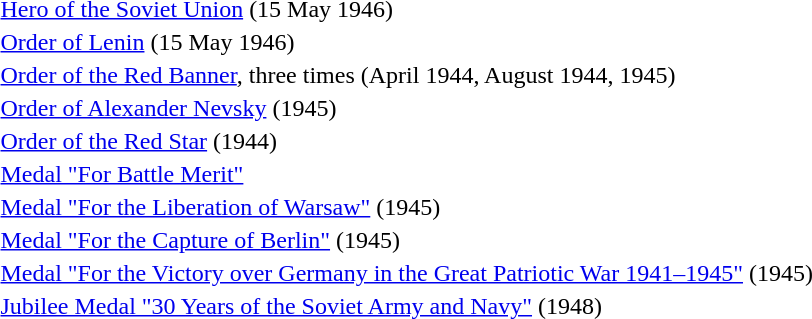<table>
<tr>
<td></td>
<td><a href='#'>Hero of the Soviet Union</a> (15 May 1946)</td>
</tr>
<tr>
<td></td>
<td><a href='#'>Order of Lenin</a> (15 May 1946)</td>
</tr>
<tr>
<td></td>
<td><a href='#'>Order of the Red Banner</a>, three times (April 1944, August 1944, 1945)</td>
</tr>
<tr>
<td></td>
<td><a href='#'>Order of Alexander Nevsky</a> (1945)</td>
</tr>
<tr>
<td></td>
<td><a href='#'>Order of the Red Star</a> (1944)</td>
</tr>
<tr>
<td></td>
<td><a href='#'>Medal "For Battle Merit"</a></td>
</tr>
<tr>
<td></td>
<td><a href='#'>Medal "For the Liberation of Warsaw"</a> (1945)</td>
</tr>
<tr>
<td></td>
<td><a href='#'>Medal "For the Capture of Berlin"</a> (1945)</td>
</tr>
<tr>
<td></td>
<td><a href='#'>Medal "For the Victory over Germany in the Great Patriotic War 1941–1945"</a> (1945)</td>
</tr>
<tr>
<td></td>
<td><a href='#'>Jubilee Medal "30 Years of the Soviet Army and Navy"</a> (1948)</td>
</tr>
<tr>
</tr>
</table>
